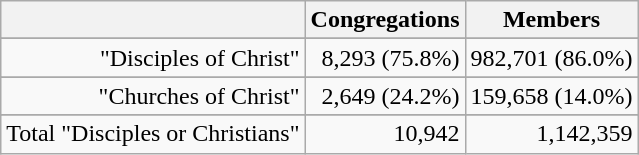<table class="wikitable" | align=center>
<tr>
<th></th>
<th>Congregations</th>
<th>Members</th>
</tr>
<tr>
</tr>
<tr align="right">
<td>"Disciples of Christ"</td>
<td>8,293 (75.8%)</td>
<td>982,701 (86.0%)</td>
</tr>
<tr>
</tr>
<tr align="right">
<td>"Churches of Christ"</td>
<td>2,649 (24.2%)</td>
<td>159,658 (14.0%)</td>
</tr>
<tr>
</tr>
<tr align="right">
<td>Total "Disciples or Christians"</td>
<td>10,942</td>
<td>1,142,359</td>
</tr>
</table>
